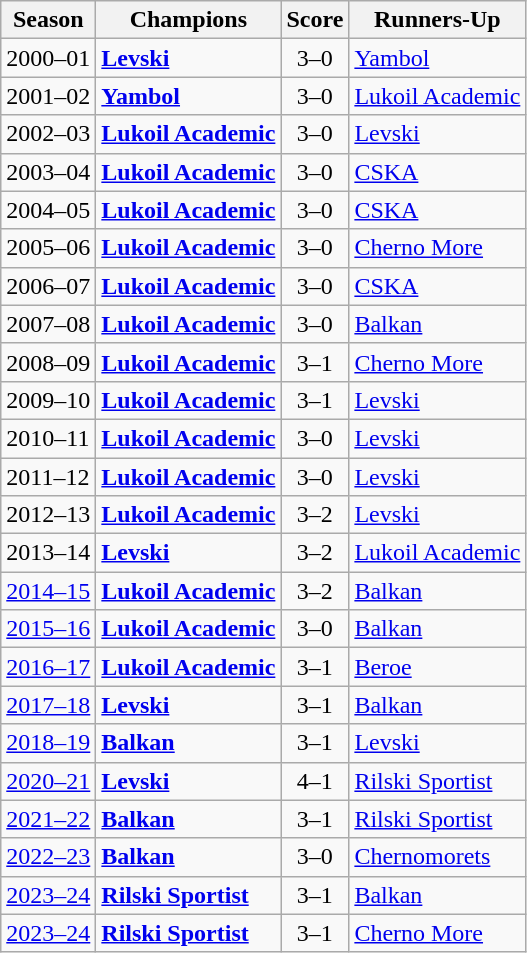<table class="wikitable">
<tr>
<th>Season</th>
<th>Champions</th>
<th>Score</th>
<th>Runners-Up</th>
</tr>
<tr>
<td>2000–01</td>
<td><strong><a href='#'>Levski</a></strong></td>
<td align=center>3–0</td>
<td><a href='#'>Yambol</a></td>
</tr>
<tr>
<td>2001–02</td>
<td><strong><a href='#'>Yambol</a></strong></td>
<td align=center>3–0</td>
<td><a href='#'>Lukoil Academic</a></td>
</tr>
<tr>
<td>2002–03</td>
<td><strong><a href='#'>Lukoil Academic</a></strong></td>
<td align=center>3–0</td>
<td><a href='#'>Levski</a></td>
</tr>
<tr>
<td>2003–04</td>
<td><strong><a href='#'>Lukoil Academic</a></strong></td>
<td align=center>3–0</td>
<td><a href='#'>CSKA</a></td>
</tr>
<tr>
<td>2004–05</td>
<td><strong><a href='#'>Lukoil Academic</a></strong></td>
<td align=center>3–0</td>
<td><a href='#'>CSKA</a></td>
</tr>
<tr>
<td>2005–06</td>
<td><strong><a href='#'>Lukoil Academic</a></strong></td>
<td align=center>3–0</td>
<td><a href='#'>Cherno More</a></td>
</tr>
<tr>
<td>2006–07</td>
<td><strong><a href='#'>Lukoil Academic</a></strong></td>
<td align=center>3–0</td>
<td><a href='#'>CSKA</a></td>
</tr>
<tr>
<td>2007–08</td>
<td><strong><a href='#'>Lukoil Academic</a></strong></td>
<td align=center>3–0</td>
<td><a href='#'>Balkan</a></td>
</tr>
<tr>
<td>2008–09</td>
<td><strong><a href='#'>Lukoil Academic</a></strong></td>
<td align=center>3–1</td>
<td><a href='#'>Cherno More</a></td>
</tr>
<tr>
<td>2009–10</td>
<td><strong><a href='#'>Lukoil Academic</a></strong></td>
<td align=center>3–1</td>
<td><a href='#'>Levski</a></td>
</tr>
<tr>
<td>2010–11</td>
<td><strong><a href='#'>Lukoil Academic</a></strong></td>
<td align=center>3–0</td>
<td><a href='#'>Levski</a></td>
</tr>
<tr>
<td>2011–12</td>
<td><strong><a href='#'>Lukoil Academic</a></strong></td>
<td align=center>3–0</td>
<td><a href='#'>Levski</a></td>
</tr>
<tr>
<td>2012–13</td>
<td><strong><a href='#'>Lukoil Academic</a></strong></td>
<td align=center>3–2</td>
<td><a href='#'>Levski</a></td>
</tr>
<tr>
<td>2013–14</td>
<td><strong><a href='#'>Levski</a></strong></td>
<td align=center>3–2</td>
<td><a href='#'>Lukoil Academic</a></td>
</tr>
<tr>
<td><a href='#'>2014–15</a></td>
<td><strong><a href='#'>Lukoil Academic</a></strong></td>
<td align=center>3–2</td>
<td><a href='#'>Balkan</a></td>
</tr>
<tr>
<td><a href='#'>2015–16</a></td>
<td><strong><a href='#'>Lukoil Academic</a></strong></td>
<td align=center>3–0</td>
<td><a href='#'>Balkan</a></td>
</tr>
<tr>
<td><a href='#'>2016–17</a></td>
<td><strong><a href='#'>Lukoil Academic</a></strong></td>
<td align=center>3–1</td>
<td><a href='#'>Beroe</a></td>
</tr>
<tr>
<td><a href='#'>2017–18</a></td>
<td><strong><a href='#'>Levski</a></strong></td>
<td align=center>3–1</td>
<td><a href='#'>Balkan</a></td>
</tr>
<tr>
<td><a href='#'>2018–19</a></td>
<td><strong><a href='#'>Balkan</a></strong></td>
<td align=center>3–1</td>
<td><a href='#'>Levski</a></td>
</tr>
<tr>
<td><a href='#'>2020–21</a></td>
<td><strong><a href='#'>Levski</a></strong></td>
<td align=center>4–1</td>
<td><a href='#'>Rilski Sportist</a></td>
</tr>
<tr>
<td><a href='#'>2021–22</a></td>
<td><strong><a href='#'>Balkan</a></strong></td>
<td align=center>3–1</td>
<td><a href='#'>Rilski Sportist</a></td>
</tr>
<tr>
<td><a href='#'>2022–23</a></td>
<td><strong><a href='#'>Balkan</a></strong></td>
<td align=center>3–0</td>
<td><a href='#'>Chernomorets</a></td>
</tr>
<tr>
<td><a href='#'>2023–24</a></td>
<td><strong><a href='#'>Rilski Sportist</a></strong></td>
<td align=center>3–1</td>
<td><a href='#'>Balkan</a></td>
</tr>
<tr>
<td><a href='#'>2023–24</a></td>
<td><strong><a href='#'>Rilski Sportist</a></strong></td>
<td align=center>3–1</td>
<td><a href='#'>Cherno More</a></td>
</tr>
</table>
